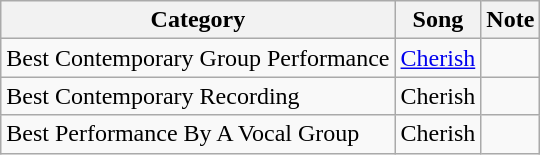<table class="wikitable">
<tr>
<th>Category</th>
<th>Song</th>
<th>Note</th>
</tr>
<tr>
<td>Best Contemporary Group Performance</td>
<td><a href='#'>Cherish</a></td>
<td></td>
</tr>
<tr>
<td>Best Contemporary Recording</td>
<td>Cherish</td>
<td></td>
</tr>
<tr>
<td>Best Performance By A Vocal Group</td>
<td>Cherish</td>
<td></td>
</tr>
</table>
